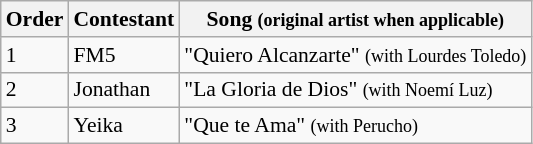<table class="wikitable" style="font-size:90%;">
<tr>
<th>Order</th>
<th>Contestant</th>
<th>Song <small>(original artist when applicable)</small></th>
</tr>
<tr>
<td>1</td>
<td>FM5</td>
<td>"Quiero Alcanzarte" <small>(with Lourdes Toledo)</small></td>
</tr>
<tr>
<td>2</td>
<td>Jonathan</td>
<td>"La Gloria de Dios" <small>(with Noemí Luz)</small></td>
</tr>
<tr>
<td>3</td>
<td>Yeika</td>
<td>"Que te Ama" <small>(with Perucho)</small></td>
</tr>
</table>
